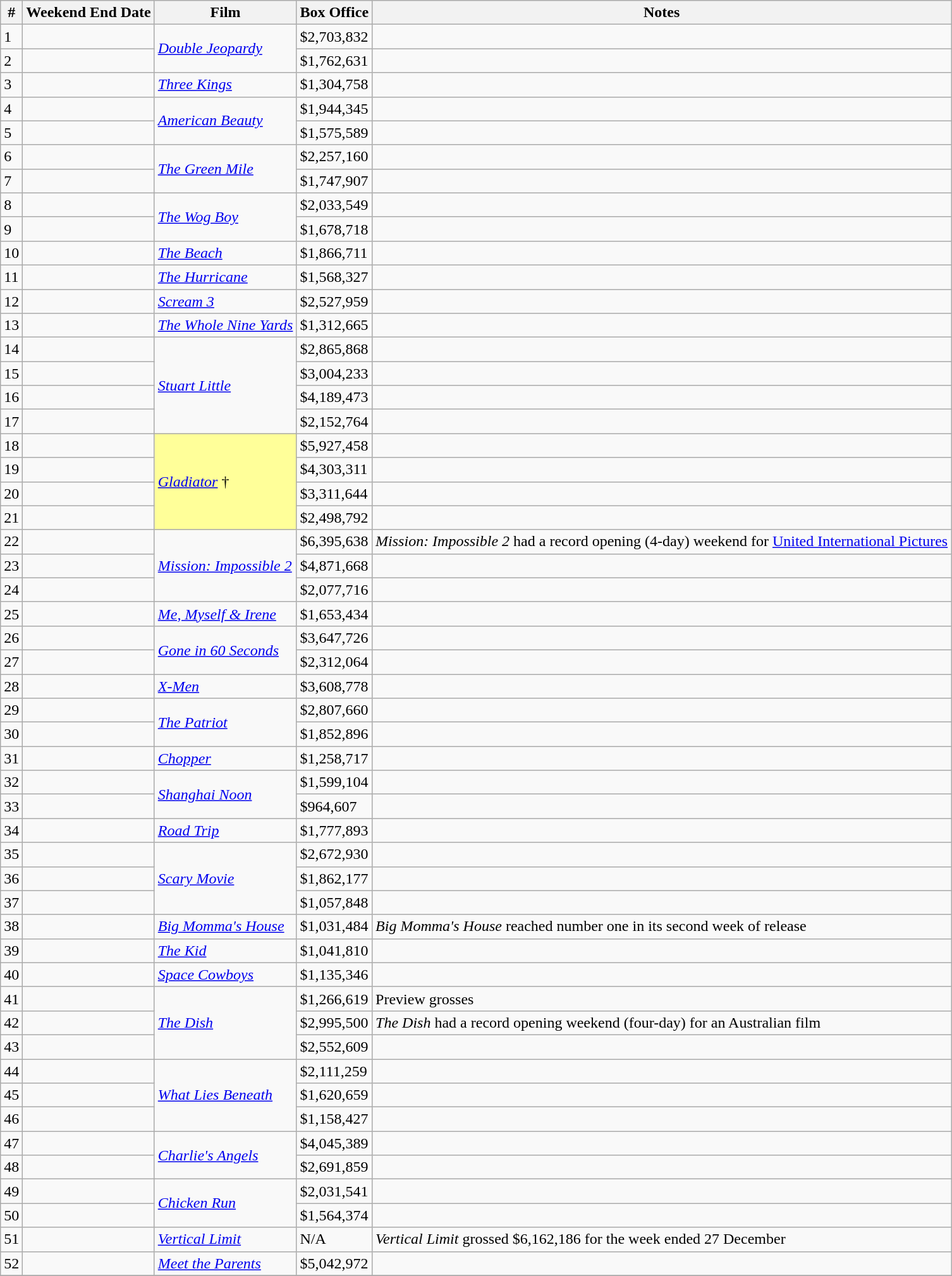<table class="wikitable sortable">
<tr>
<th abbr="Week">#</th>
<th abbr="Date">Weekend End Date</th>
<th>Film</th>
<th>Box Office</th>
<th>Notes</th>
</tr>
<tr>
<td>1</td>
<td></td>
<td rowspan="2"><em><a href='#'>Double Jeopardy</a></em></td>
<td>$2,703,832</td>
<td></td>
</tr>
<tr>
<td>2</td>
<td></td>
<td>$1,762,631</td>
<td></td>
</tr>
<tr>
<td>3</td>
<td></td>
<td><em><a href='#'>Three Kings</a></em></td>
<td>$1,304,758</td>
<td></td>
</tr>
<tr>
<td>4</td>
<td></td>
<td rowspan="2"><em><a href='#'>American Beauty</a></em></td>
<td>$1,944,345</td>
<td></td>
</tr>
<tr>
<td>5</td>
<td></td>
<td>$1,575,589</td>
<td></td>
</tr>
<tr>
<td>6</td>
<td></td>
<td rowspan="2"><em><a href='#'>The Green Mile</a></em></td>
<td>$2,257,160</td>
<td></td>
</tr>
<tr>
<td>7</td>
<td></td>
<td>$1,747,907</td>
<td></td>
</tr>
<tr>
<td>8</td>
<td></td>
<td rowspan="2"><em><a href='#'>The Wog Boy</a></em></td>
<td>$2,033,549</td>
<td></td>
</tr>
<tr>
<td>9</td>
<td></td>
<td>$1,678,718</td>
<td></td>
</tr>
<tr>
<td>10</td>
<td></td>
<td><em><a href='#'>The Beach</a></em></td>
<td>$1,866,711</td>
<td></td>
</tr>
<tr>
<td>11</td>
<td></td>
<td><em><a href='#'>The Hurricane</a></em></td>
<td>$1,568,327</td>
<td></td>
</tr>
<tr>
<td>12</td>
<td></td>
<td><em><a href='#'>Scream 3</a></em></td>
<td>$2,527,959</td>
<td></td>
</tr>
<tr>
<td>13</td>
<td></td>
<td><em><a href='#'>The Whole Nine Yards</a></em></td>
<td>$1,312,665</td>
<td></td>
</tr>
<tr>
<td>14</td>
<td></td>
<td rowspan="4"><em><a href='#'>Stuart Little</a></em></td>
<td>$2,865,868</td>
<td></td>
</tr>
<tr>
<td>15</td>
<td></td>
<td>$3,004,233</td>
<td></td>
</tr>
<tr>
<td>16</td>
<td></td>
<td>$4,189,473</td>
<td></td>
</tr>
<tr>
<td>17</td>
<td></td>
<td>$2,152,764</td>
<td></td>
</tr>
<tr>
<td>18</td>
<td></td>
<td rowspan="4" style="background-color:#FFFF99"><em><a href='#'>Gladiator</a></em> †</td>
<td>$5,927,458</td>
<td></td>
</tr>
<tr>
<td>19</td>
<td></td>
<td>$4,303,311</td>
<td></td>
</tr>
<tr>
<td>20</td>
<td></td>
<td>$3,311,644</td>
<td></td>
</tr>
<tr>
<td>21</td>
<td></td>
<td>$2,498,792</td>
<td></td>
</tr>
<tr>
<td>22</td>
<td></td>
<td rowspan="3"><em><a href='#'>Mission: Impossible 2</a></em></td>
<td>$6,395,638</td>
<td><em>Mission: Impossible 2</em> had a record opening (4-day) weekend for <a href='#'>United International Pictures</a></td>
</tr>
<tr>
<td>23</td>
<td></td>
<td>$4,871,668</td>
<td></td>
</tr>
<tr>
<td>24</td>
<td></td>
<td>$2,077,716</td>
<td></td>
</tr>
<tr>
<td>25</td>
<td></td>
<td><em><a href='#'>Me, Myself & Irene</a></em></td>
<td>$1,653,434</td>
<td></td>
</tr>
<tr>
<td>26</td>
<td></td>
<td rowspan="2"><em><a href='#'>Gone in 60 Seconds</a></em></td>
<td>$3,647,726</td>
<td></td>
</tr>
<tr>
<td>27</td>
<td></td>
<td>$2,312,064</td>
<td></td>
</tr>
<tr>
<td>28</td>
<td></td>
<td><em><a href='#'>X-Men</a></em></td>
<td>$3,608,778</td>
<td></td>
</tr>
<tr>
<td>29</td>
<td></td>
<td rowspan="2"><em><a href='#'>The Patriot</a></em></td>
<td>$2,807,660</td>
<td></td>
</tr>
<tr>
<td>30</td>
<td></td>
<td>$1,852,896</td>
<td></td>
</tr>
<tr>
<td>31</td>
<td></td>
<td><em><a href='#'>Chopper</a></em></td>
<td>$1,258,717</td>
<td></td>
</tr>
<tr>
<td>32</td>
<td></td>
<td rowspan="2"><em><a href='#'>Shanghai Noon</a></em></td>
<td>$1,599,104</td>
<td></td>
</tr>
<tr>
<td>33</td>
<td></td>
<td>$964,607</td>
<td></td>
</tr>
<tr>
<td>34</td>
<td></td>
<td><em><a href='#'>Road Trip</a></em></td>
<td>$1,777,893</td>
<td></td>
</tr>
<tr>
<td>35</td>
<td></td>
<td rowspan="3"><em><a href='#'>Scary Movie</a></em></td>
<td>$2,672,930</td>
<td></td>
</tr>
<tr>
<td>36</td>
<td></td>
<td>$1,862,177</td>
<td></td>
</tr>
<tr>
<td>37</td>
<td></td>
<td>$1,057,848</td>
<td></td>
</tr>
<tr>
<td>38</td>
<td></td>
<td><em><a href='#'>Big Momma's House</a></em></td>
<td>$1,031,484</td>
<td><em>Big Momma's House</em> reached number one in its second week of release</td>
</tr>
<tr>
<td>39</td>
<td></td>
<td><em><a href='#'>The Kid</a></em></td>
<td>$1,041,810</td>
<td></td>
</tr>
<tr>
<td>40</td>
<td></td>
<td><em><a href='#'>Space Cowboys</a></em></td>
<td>$1,135,346</td>
<td></td>
</tr>
<tr>
<td>41</td>
<td></td>
<td rowspan="3"><em><a href='#'>The Dish</a></em></td>
<td>$1,266,619</td>
<td>Preview grosses</td>
</tr>
<tr>
<td>42</td>
<td></td>
<td>$2,995,500</td>
<td><em>The Dish</em> had a record opening weekend (four-day) for an Australian film</td>
</tr>
<tr>
<td>43</td>
<td></td>
<td>$2,552,609</td>
<td></td>
</tr>
<tr>
<td>44</td>
<td></td>
<td rowspan="3"><em><a href='#'>What Lies Beneath</a></em></td>
<td>$2,111,259</td>
<td></td>
</tr>
<tr>
<td>45</td>
<td></td>
<td>$1,620,659</td>
<td></td>
</tr>
<tr>
<td>46</td>
<td></td>
<td>$1,158,427</td>
<td></td>
</tr>
<tr>
<td>47</td>
<td></td>
<td rowspan="2"><em><a href='#'>Charlie's Angels</a></em></td>
<td>$4,045,389</td>
<td></td>
</tr>
<tr>
<td>48</td>
<td></td>
<td>$2,691,859</td>
<td></td>
</tr>
<tr>
<td>49</td>
<td></td>
<td rowspan="2"><em><a href='#'>Chicken Run</a></em></td>
<td>$2,031,541</td>
<td></td>
</tr>
<tr>
<td>50</td>
<td></td>
<td>$1,564,374</td>
<td></td>
</tr>
<tr>
<td>51</td>
<td></td>
<td><em><a href='#'>Vertical Limit</a></em></td>
<td>N/A</td>
<td><em>Vertical Limit</em> grossed $6,162,186 for the week ended 27 December</td>
</tr>
<tr>
<td>52</td>
<td></td>
<td><em><a href='#'>Meet the Parents</a></em></td>
<td>$5,042,972</td>
<td></td>
</tr>
<tr>
</tr>
</table>
